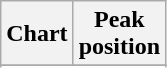<table class="wikitable sortable plainrowheaders" style="text-align:center;">
<tr>
<th scope="col">Chart</th>
<th scope="col">Peak<br>position</th>
</tr>
<tr>
</tr>
<tr>
</tr>
<tr>
</tr>
</table>
